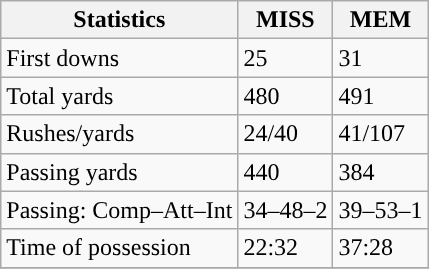<table class="wikitable" style="float: left;">
<tr>
<th>Statistics</th>
<th>MISS</th>
<th>MEM</th>
</tr>
<tr>
<td>First downs</td>
<td>25</td>
<td>31</td>
</tr>
<tr>
<td>Total yards</td>
<td>480</td>
<td>491</td>
</tr>
<tr>
<td>Rushes/yards</td>
<td>24/40</td>
<td>41/107</td>
</tr>
<tr>
<td>Passing yards</td>
<td>440</td>
<td>384</td>
</tr>
<tr>
<td>Passing: Comp–Att–Int</td>
<td>34–48–2</td>
<td>39–53–1</td>
</tr>
<tr>
<td>Time of possession</td>
<td>22:32</td>
<td>37:28</td>
</tr>
<tr>
</tr>
</table>
